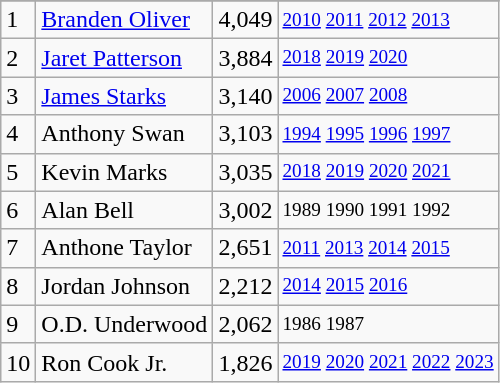<table class="wikitable">
<tr>
</tr>
<tr>
<td>1</td>
<td><a href='#'>Branden Oliver</a></td>
<td>4,049</td>
<td style="font-size:80%;"><a href='#'>2010</a> <a href='#'>2011</a> <a href='#'>2012</a> <a href='#'>2013</a></td>
</tr>
<tr>
<td>2</td>
<td><a href='#'>Jaret Patterson</a></td>
<td>3,884</td>
<td style="font-size:80%;"><a href='#'>2018</a> <a href='#'>2019</a> <a href='#'>2020</a></td>
</tr>
<tr>
<td>3</td>
<td><a href='#'>James Starks</a></td>
<td>3,140</td>
<td style="font-size:80%;"><a href='#'>2006</a> <a href='#'>2007</a> <a href='#'>2008</a></td>
</tr>
<tr>
<td>4</td>
<td>Anthony Swan</td>
<td>3,103</td>
<td style="font-size:80%;"><a href='#'>1994</a> <a href='#'>1995</a> <a href='#'>1996</a> <a href='#'>1997</a></td>
</tr>
<tr>
<td>5</td>
<td>Kevin Marks</td>
<td>3,035</td>
<td style="font-size:80%;"><a href='#'>2018</a> <a href='#'>2019</a> <a href='#'>2020</a> <a href='#'>2021</a></td>
</tr>
<tr>
<td>6</td>
<td>Alan Bell</td>
<td>3,002</td>
<td style="font-size:80%;">1989 1990 1991 1992</td>
</tr>
<tr>
<td>7</td>
<td>Anthone Taylor</td>
<td>2,651</td>
<td style="font-size:80%;"><a href='#'>2011</a> <a href='#'>2013</a> <a href='#'>2014</a> <a href='#'>2015</a></td>
</tr>
<tr>
<td>8</td>
<td>Jordan Johnson</td>
<td>2,212</td>
<td style="font-size:80%;"><a href='#'>2014</a> <a href='#'>2015</a> <a href='#'>2016</a></td>
</tr>
<tr>
<td>9</td>
<td>O.D. Underwood</td>
<td>2,062</td>
<td style="font-size:80%;">1986 1987</td>
</tr>
<tr>
<td>10</td>
<td>Ron Cook Jr.</td>
<td>1,826</td>
<td style="font-size:80%;"><a href='#'>2019</a> <a href='#'>2020</a> <a href='#'>2021</a> <a href='#'>2022</a> <a href='#'>2023</a></td>
</tr>
</table>
